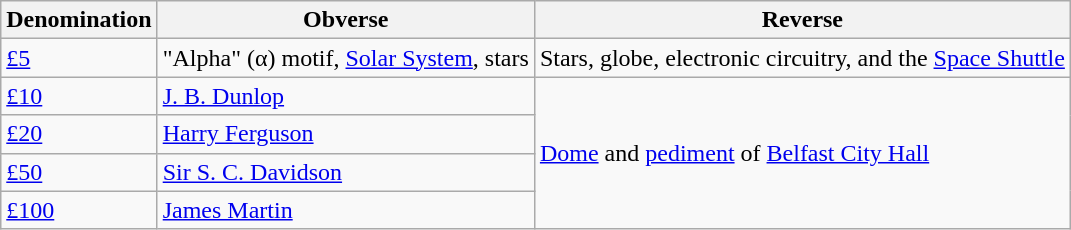<table class="wikitable">
<tr>
<th>Denomination</th>
<th>Obverse</th>
<th>Reverse</th>
</tr>
<tr>
<td><a href='#'>£5</a></td>
<td>"Alpha" (α) motif, <a href='#'>Solar System</a>, stars</td>
<td>Stars, globe, electronic circuitry, and the <a href='#'>Space Shuttle</a></td>
</tr>
<tr>
<td><a href='#'>£10</a></td>
<td><a href='#'>J. B. Dunlop</a></td>
<td rowspan="4"><a href='#'>Dome</a> and <a href='#'>pediment</a> of <a href='#'>Belfast City Hall</a></td>
</tr>
<tr>
<td><a href='#'>£20</a></td>
<td><a href='#'>Harry Ferguson</a></td>
</tr>
<tr>
<td><a href='#'>£50</a></td>
<td><a href='#'>Sir S. C. Davidson</a></td>
</tr>
<tr>
<td><a href='#'>£100</a></td>
<td><a href='#'>James Martin</a></td>
</tr>
</table>
